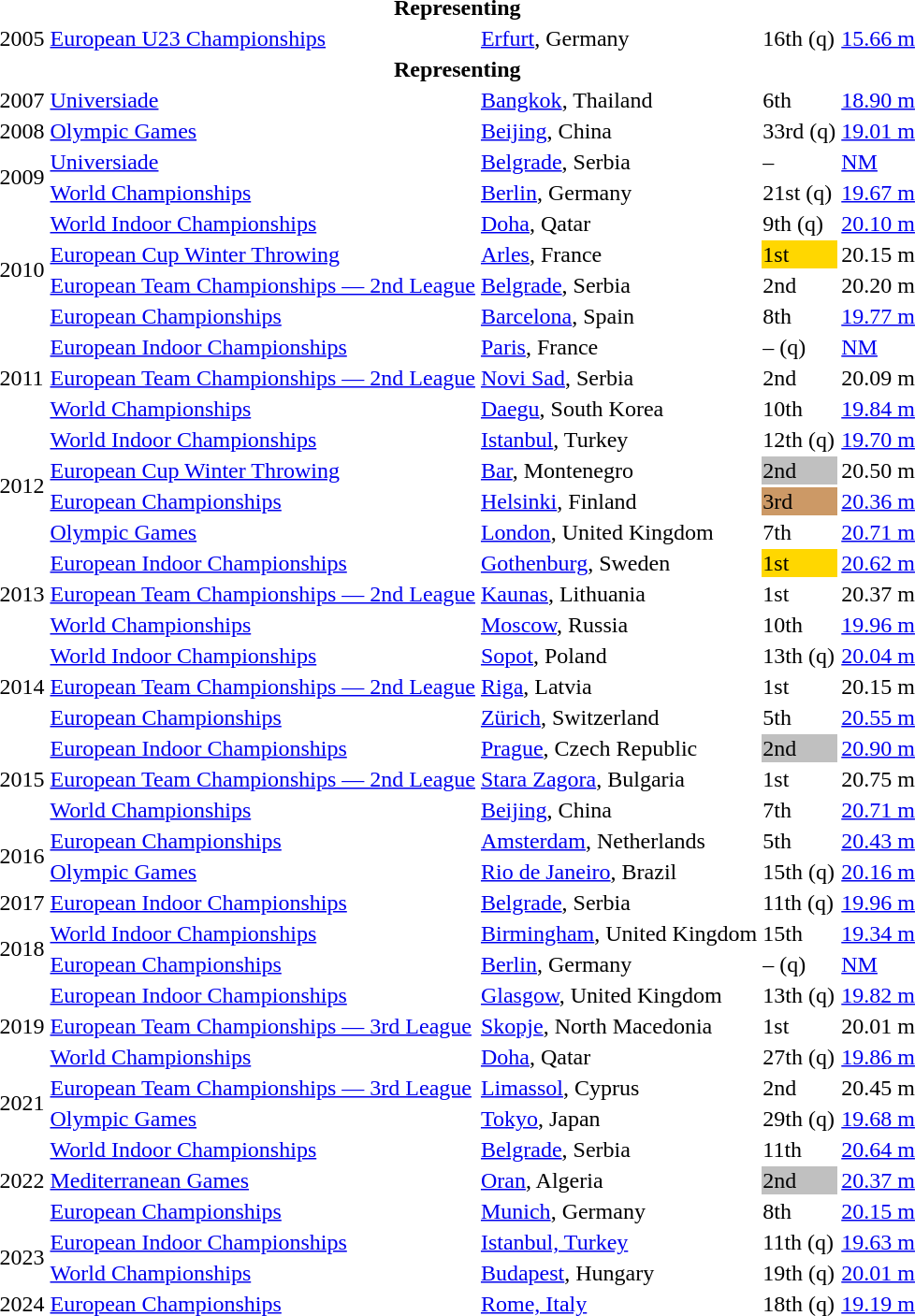<table>
<tr>
<th colspan="5">Representing </th>
</tr>
<tr>
<td>2005</td>
<td><a href='#'>European U23 Championships</a></td>
<td><a href='#'>Erfurt</a>, Germany</td>
<td>16th (q)</td>
<td><a href='#'>15.66 m</a></td>
</tr>
<tr>
<th colspan="5">Representing </th>
</tr>
<tr>
<td>2007</td>
<td><a href='#'>Universiade</a></td>
<td><a href='#'>Bangkok</a>, Thailand</td>
<td>6th</td>
<td><a href='#'>18.90 m</a></td>
</tr>
<tr>
<td>2008</td>
<td><a href='#'>Olympic Games</a></td>
<td><a href='#'>Beijing</a>, China</td>
<td>33rd (q)</td>
<td><a href='#'>19.01 m</a></td>
</tr>
<tr>
<td rowspan=2>2009</td>
<td><a href='#'>Universiade</a></td>
<td><a href='#'>Belgrade</a>, Serbia</td>
<td>–</td>
<td><a href='#'>NM</a></td>
</tr>
<tr>
<td><a href='#'>World Championships</a></td>
<td><a href='#'>Berlin</a>, Germany</td>
<td>21st (q)</td>
<td><a href='#'>19.67 m</a></td>
</tr>
<tr>
<td rowspan=4>2010</td>
<td><a href='#'>World Indoor Championships</a></td>
<td><a href='#'>Doha</a>, Qatar</td>
<td>9th (q)</td>
<td><a href='#'>20.10 m</a></td>
</tr>
<tr>
<td><a href='#'>European Cup Winter Throwing</a></td>
<td><a href='#'>Arles</a>, France</td>
<td bgcolor="gold">1st</td>
<td>20.15 m</td>
</tr>
<tr>
<td><a href='#'>European Team Championships — 2nd League</a></td>
<td><a href='#'>Belgrade</a>, Serbia</td>
<td>2nd</td>
<td>20.20 m</td>
</tr>
<tr>
<td><a href='#'>European Championships</a></td>
<td><a href='#'>Barcelona</a>, Spain</td>
<td>8th</td>
<td><a href='#'>19.77 m</a></td>
</tr>
<tr>
<td rowspan=3>2011</td>
<td><a href='#'>European Indoor Championships</a></td>
<td><a href='#'>Paris</a>, France</td>
<td>– (q)</td>
<td><a href='#'>NM</a></td>
</tr>
<tr>
<td><a href='#'>European Team Championships — 2nd League</a></td>
<td><a href='#'>Novi Sad</a>, Serbia</td>
<td>2nd</td>
<td>20.09 m</td>
</tr>
<tr>
<td><a href='#'>World Championships</a></td>
<td><a href='#'>Daegu</a>, South Korea</td>
<td>10th</td>
<td><a href='#'>19.84 m</a></td>
</tr>
<tr>
<td rowspan=4>2012</td>
<td><a href='#'>World Indoor Championships</a></td>
<td><a href='#'>Istanbul</a>, Turkey</td>
<td>12th (q)</td>
<td><a href='#'>19.70 m</a></td>
</tr>
<tr>
<td><a href='#'>European Cup Winter Throwing</a></td>
<td><a href='#'>Bar</a>, Montenegro</td>
<td bgcolor="silver">2nd</td>
<td>20.50 m</td>
</tr>
<tr>
<td><a href='#'>European Championships</a></td>
<td><a href='#'>Helsinki</a>, Finland</td>
<td bgcolor="cc9966">3rd</td>
<td><a href='#'>20.36 m</a></td>
</tr>
<tr>
<td><a href='#'>Olympic Games</a></td>
<td><a href='#'>London</a>, United Kingdom</td>
<td>7th</td>
<td><a href='#'>20.71 m</a></td>
</tr>
<tr>
<td rowspan=3>2013</td>
<td><a href='#'>European Indoor Championships</a></td>
<td><a href='#'>Gothenburg</a>, Sweden</td>
<td bgcolor="gold">1st</td>
<td><a href='#'>20.62 m</a></td>
</tr>
<tr>
<td><a href='#'>European Team Championships — 2nd League</a></td>
<td><a href='#'>Kaunas</a>, Lithuania</td>
<td>1st</td>
<td>20.37 m</td>
</tr>
<tr>
<td><a href='#'>World Championships</a></td>
<td><a href='#'>Moscow</a>, Russia</td>
<td>10th</td>
<td><a href='#'>19.96 m</a></td>
</tr>
<tr>
<td rowspan=3>2014</td>
<td><a href='#'>World Indoor Championships</a></td>
<td><a href='#'>Sopot</a>, Poland</td>
<td>13th (q)</td>
<td><a href='#'>20.04 m</a></td>
</tr>
<tr>
<td><a href='#'>European Team Championships — 2nd League</a></td>
<td><a href='#'>Riga</a>, Latvia</td>
<td>1st</td>
<td>20.15 m</td>
</tr>
<tr>
<td><a href='#'>European Championships</a></td>
<td><a href='#'>Zürich</a>, Switzerland</td>
<td>5th</td>
<td><a href='#'>20.55 m</a></td>
</tr>
<tr>
<td rowspan=3>2015</td>
<td><a href='#'>European Indoor Championships</a></td>
<td><a href='#'>Prague</a>, Czech Republic</td>
<td bgcolor="silver">2nd</td>
<td><a href='#'>20.90 m</a></td>
</tr>
<tr>
<td><a href='#'>European Team Championships — 2nd League</a></td>
<td><a href='#'>Stara Zagora</a>, Bulgaria</td>
<td>1st</td>
<td>20.75 m</td>
</tr>
<tr>
<td><a href='#'>World Championships</a></td>
<td><a href='#'>Beijing</a>, China</td>
<td>7th</td>
<td><a href='#'>20.71 m</a></td>
</tr>
<tr>
<td rowspan=2>2016</td>
<td><a href='#'>European Championships</a></td>
<td><a href='#'>Amsterdam</a>, Netherlands</td>
<td>5th</td>
<td><a href='#'>20.43 m</a></td>
</tr>
<tr>
<td><a href='#'>Olympic Games</a></td>
<td><a href='#'>Rio de Janeiro</a>, Brazil</td>
<td>15th (q)</td>
<td><a href='#'>20.16 m</a></td>
</tr>
<tr>
<td>2017</td>
<td><a href='#'>European Indoor Championships</a></td>
<td><a href='#'>Belgrade</a>, Serbia</td>
<td>11th (q)</td>
<td><a href='#'>19.96 m</a></td>
</tr>
<tr>
<td rowspan=2>2018</td>
<td><a href='#'>World Indoor Championships</a></td>
<td><a href='#'>Birmingham</a>, United Kingdom</td>
<td>15th</td>
<td><a href='#'>19.34 m</a></td>
</tr>
<tr>
<td><a href='#'>European Championships</a></td>
<td><a href='#'>Berlin</a>, Germany</td>
<td>– (q)</td>
<td><a href='#'>NM</a></td>
</tr>
<tr>
<td rowspan=3>2019</td>
<td><a href='#'>European Indoor Championships</a></td>
<td><a href='#'>Glasgow</a>, United Kingdom</td>
<td>13th (q)</td>
<td><a href='#'>19.82 m</a></td>
</tr>
<tr>
<td><a href='#'>European Team Championships — 3rd League</a></td>
<td><a href='#'>Skopje</a>, North Macedonia</td>
<td>1st</td>
<td>20.01 m</td>
</tr>
<tr>
<td><a href='#'>World Championships</a></td>
<td><a href='#'>Doha</a>, Qatar</td>
<td>27th (q)</td>
<td><a href='#'>19.86 m</a></td>
</tr>
<tr>
<td rowspan=2>2021</td>
<td><a href='#'>European Team Championships — 3rd League</a></td>
<td><a href='#'>Limassol</a>, Cyprus</td>
<td>2nd</td>
<td>20.45 m</td>
</tr>
<tr>
<td><a href='#'>Olympic Games</a></td>
<td><a href='#'>Tokyo</a>, Japan</td>
<td>29th (q)</td>
<td><a href='#'>19.68 m</a></td>
</tr>
<tr>
<td rowspan=3>2022</td>
<td><a href='#'>World Indoor Championships</a></td>
<td><a href='#'>Belgrade</a>, Serbia</td>
<td>11th</td>
<td><a href='#'>20.64 m</a></td>
</tr>
<tr>
<td><a href='#'>Mediterranean Games</a></td>
<td><a href='#'>Oran</a>, Algeria</td>
<td bgcolor="silver">2nd</td>
<td><a href='#'>20.37 m</a></td>
</tr>
<tr>
<td><a href='#'>European Championships</a></td>
<td><a href='#'>Munich</a>, Germany</td>
<td>8th</td>
<td><a href='#'>20.15 m</a></td>
</tr>
<tr>
<td rowspan=2>2023</td>
<td><a href='#'>European Indoor Championships</a></td>
<td><a href='#'>Istanbul, Turkey</a></td>
<td>11th (q)</td>
<td><a href='#'>19.63 m</a></td>
</tr>
<tr>
<td><a href='#'>World Championships</a></td>
<td><a href='#'>Budapest</a>, Hungary</td>
<td>19th (q)</td>
<td><a href='#'>20.01 m</a></td>
</tr>
<tr>
<td>2024</td>
<td><a href='#'>European Championships</a></td>
<td><a href='#'>Rome, Italy</a></td>
<td>18th (q)</td>
<td><a href='#'>19.19 m</a></td>
</tr>
</table>
